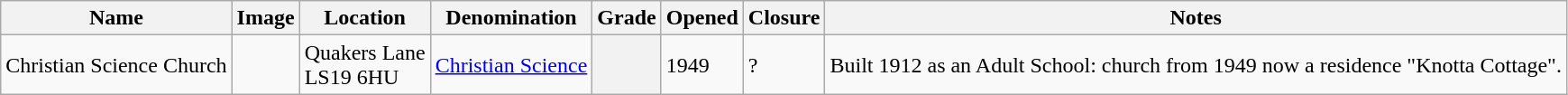<table class="wikitable sortable">
<tr>
<th>Name</th>
<th class="unsortable">Image</th>
<th>Location</th>
<th>Denomination</th>
<th>Grade</th>
<th>Opened</th>
<th>Closure</th>
<th class="unsortable">Notes</th>
</tr>
<tr>
<td>Christian Science Church</td>
<td></td>
<td>Quakers Lane<br>LS19 6HU</td>
<td><a href='#'>Christian Science</a></td>
<th></th>
<td>1949</td>
<td>?</td>
<td>Built 1912 as an Adult School: church from 1949 now a residence "Knotta Cottage".</td>
</tr>
</table>
